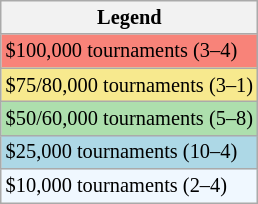<table class=wikitable style="font-size:85%">
<tr>
<th>Legend</th>
</tr>
<tr style="background:#f88379;">
<td>$100,000 tournaments (3–4)</td>
</tr>
<tr style="background:#f7e98e;">
<td>$75/80,000 tournaments (3–1)</td>
</tr>
<tr style="background:#addfad;">
<td>$50/60,000 tournaments (5–8)</td>
</tr>
<tr style="background:lightblue;">
<td>$25,000 tournaments (10–4)</td>
</tr>
<tr style="background:#f0f8ff;">
<td>$10,000 tournaments (2–4)</td>
</tr>
</table>
